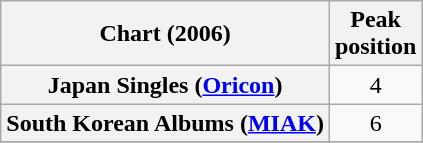<table class="wikitable plainrowheaders">
<tr>
<th>Chart (2006)</th>
<th>Peak<br>position</th>
</tr>
<tr>
<th scope="row">Japan Singles (<a href='#'>Oricon</a>)</th>
<td style="text-align:center;">4</td>
</tr>
<tr>
<th scope="row">South Korean Albums (<a href='#'>MIAK</a>)</th>
<td style="text-align:center;">6</td>
</tr>
<tr>
</tr>
</table>
